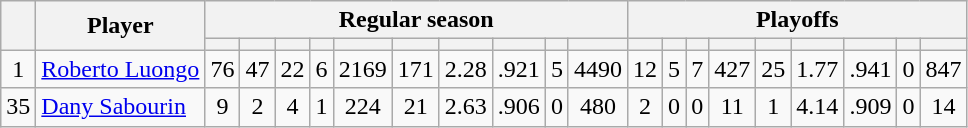<table class="wikitable plainrowheaders" style="text-align:center;">
<tr>
<th scope="col" rowspan="2"></th>
<th scope="col" rowspan="2">Player</th>
<th scope=colgroup colspan=10>Regular season</th>
<th scope=colgroup colspan=9>Playoffs</th>
</tr>
<tr>
<th scope="col"></th>
<th scope="col"></th>
<th scope="col"></th>
<th scope="col"></th>
<th scope="col"></th>
<th scope="col"></th>
<th scope="col"></th>
<th scope="col"></th>
<th scope="col"></th>
<th scope="col"></th>
<th scope="col"></th>
<th scope="col"></th>
<th scope="col"></th>
<th scope="col"></th>
<th scope="col"></th>
<th scope="col"></th>
<th scope="col"></th>
<th scope="col"></th>
<th scope="col"></th>
</tr>
<tr>
<td scope="row">1</td>
<td align="left"><a href='#'>Roberto Luongo</a></td>
<td>76</td>
<td>47</td>
<td>22</td>
<td>6</td>
<td>2169</td>
<td>171</td>
<td>2.28</td>
<td>.921</td>
<td>5</td>
<td>4490</td>
<td>12</td>
<td>5</td>
<td>7</td>
<td>427</td>
<td>25</td>
<td>1.77</td>
<td>.941</td>
<td>0</td>
<td>847</td>
</tr>
<tr>
<td scope="row">35</td>
<td align="left"><a href='#'>Dany Sabourin</a></td>
<td>9</td>
<td>2</td>
<td>4</td>
<td>1</td>
<td>224</td>
<td>21</td>
<td>2.63</td>
<td>.906</td>
<td>0</td>
<td>480</td>
<td>2</td>
<td>0</td>
<td>0</td>
<td>11</td>
<td>1</td>
<td>4.14</td>
<td>.909</td>
<td>0</td>
<td>14</td>
</tr>
</table>
